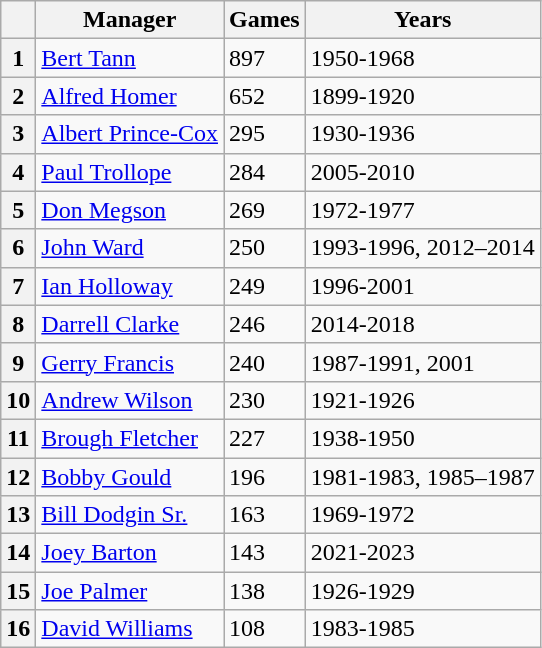<table class="wikitable">
<tr>
<th></th>
<th>Manager</th>
<th>Games</th>
<th>Years</th>
</tr>
<tr>
<th>1</th>
<td><a href='#'>Bert Tann</a></td>
<td>897</td>
<td>1950-1968</td>
</tr>
<tr>
<th>2</th>
<td><a href='#'>Alfred Homer</a></td>
<td>652</td>
<td>1899-1920</td>
</tr>
<tr>
<th>3</th>
<td><a href='#'>Albert Prince-Cox</a></td>
<td>295</td>
<td>1930-1936</td>
</tr>
<tr>
<th>4</th>
<td><a href='#'>Paul Trollope</a></td>
<td>284</td>
<td>2005-2010</td>
</tr>
<tr>
<th>5</th>
<td><a href='#'>Don Megson</a></td>
<td>269</td>
<td>1972-1977</td>
</tr>
<tr>
<th>6</th>
<td><a href='#'>John Ward</a></td>
<td>250</td>
<td>1993-1996, 2012–2014</td>
</tr>
<tr>
<th>7</th>
<td><a href='#'>Ian Holloway</a></td>
<td>249</td>
<td>1996-2001</td>
</tr>
<tr>
<th>8</th>
<td><a href='#'>Darrell Clarke</a></td>
<td>246</td>
<td>2014-2018</td>
</tr>
<tr>
<th>9</th>
<td><a href='#'>Gerry Francis</a></td>
<td>240</td>
<td>1987-1991, 2001</td>
</tr>
<tr>
<th>10</th>
<td><a href='#'>Andrew Wilson</a></td>
<td>230</td>
<td>1921-1926</td>
</tr>
<tr>
<th>11</th>
<td><a href='#'>Brough Fletcher</a></td>
<td>227</td>
<td>1938-1950</td>
</tr>
<tr>
<th>12</th>
<td><a href='#'>Bobby Gould</a></td>
<td>196</td>
<td>1981-1983, 1985–1987</td>
</tr>
<tr>
<th>13</th>
<td><a href='#'>Bill Dodgin Sr.</a></td>
<td>163</td>
<td>1969-1972</td>
</tr>
<tr>
<th>14</th>
<td><a href='#'>Joey Barton</a></td>
<td>143</td>
<td>2021-2023</td>
</tr>
<tr>
<th>15</th>
<td><a href='#'>Joe Palmer</a></td>
<td>138</td>
<td>1926-1929</td>
</tr>
<tr>
<th>16</th>
<td><a href='#'>David Williams</a></td>
<td>108</td>
<td>1983-1985</td>
</tr>
</table>
